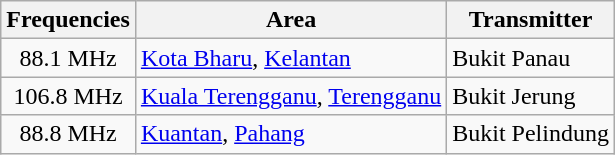<table class="wikitable">
<tr>
<th>Frequencies</th>
<th>Area</th>
<th>Transmitter</th>
</tr>
<tr>
<td style="text-align:center;">88.1 MHz</td>
<td><a href='#'>Kota Bharu</a>, <a href='#'>Kelantan</a></td>
<td>Bukit Panau</td>
</tr>
<tr>
<td style="text-align:center;">106.8 MHz</td>
<td><a href='#'>Kuala Terengganu</a>, <a href='#'>Terengganu</a></td>
<td>Bukit Jerung</td>
</tr>
<tr>
<td style="text-align:center;">88.8 MHz</td>
<td><a href='#'>Kuantan</a>, <a href='#'>Pahang</a></td>
<td>Bukit Pelindung</td>
</tr>
</table>
